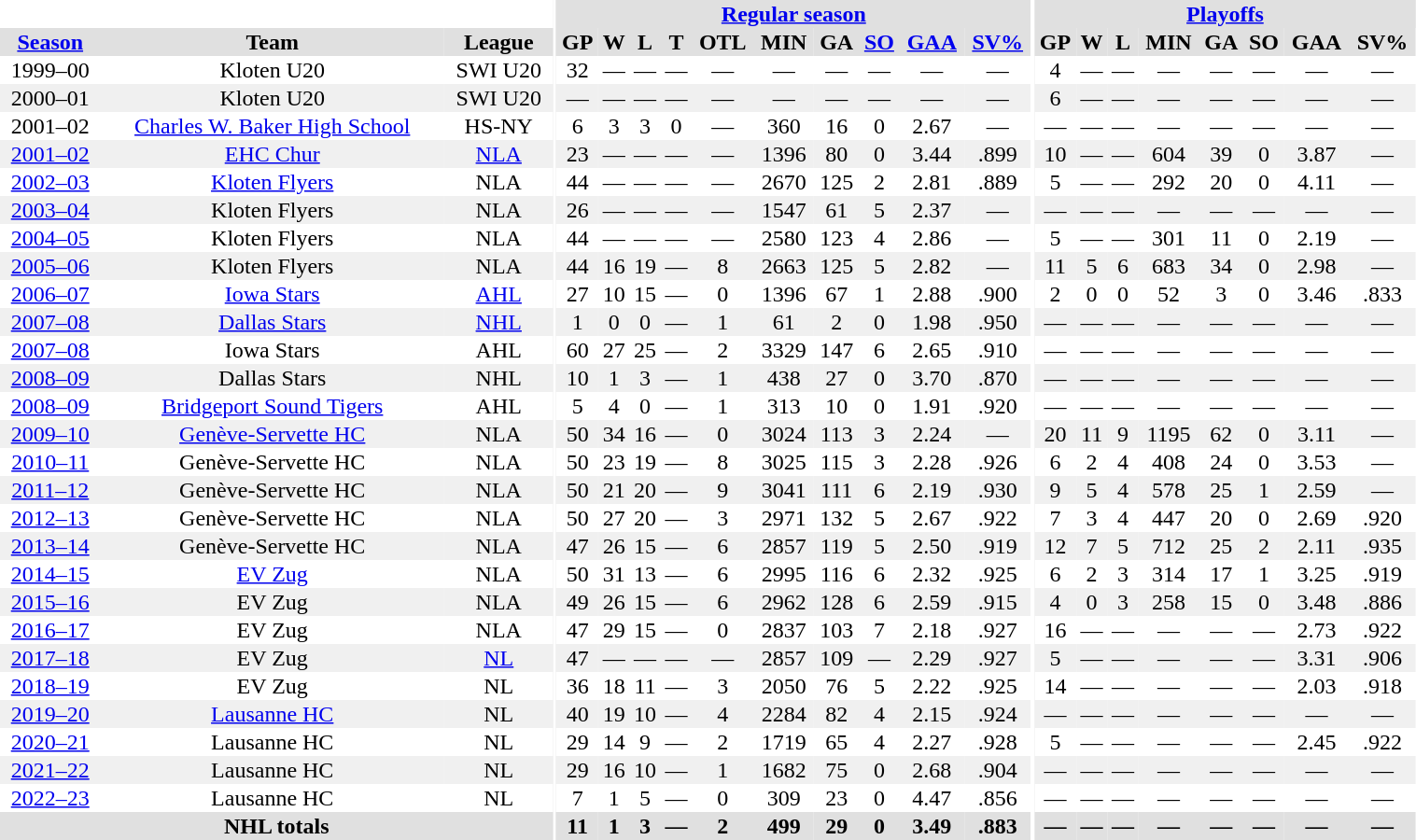<table border="0" cellpadding="1" cellspacing="0" style="width:80%; text-align:center;">
<tr bgcolor="#e0e0e0">
<th colspan="3" bgcolor="#ffffff"></th>
<th rowspan="99" bgcolor="#ffffff"></th>
<th colspan="10" bgcolor="#e0e0e0"><a href='#'>Regular season</a></th>
<th rowspan="99" bgcolor="#ffffff"></th>
<th colspan="8" bgcolor="#e0e0e0"><a href='#'>Playoffs</a></th>
</tr>
<tr bgcolor="#e0e0e0">
<th><a href='#'>Season</a></th>
<th>Team</th>
<th>League</th>
<th>GP</th>
<th>W</th>
<th>L</th>
<th>T</th>
<th>OTL</th>
<th>MIN</th>
<th>GA</th>
<th><a href='#'>SO</a></th>
<th><a href='#'>GAA</a></th>
<th><a href='#'>SV%</a></th>
<th>GP</th>
<th>W</th>
<th>L</th>
<th>MIN</th>
<th>GA</th>
<th>SO</th>
<th>GAA</th>
<th>SV%</th>
</tr>
<tr>
<td>1999–00</td>
<td>Kloten U20</td>
<td>SWI U20</td>
<td>32</td>
<td>—</td>
<td>—</td>
<td>—</td>
<td>—</td>
<td>—</td>
<td>—</td>
<td>—</td>
<td>—</td>
<td>—</td>
<td>4</td>
<td>—</td>
<td>—</td>
<td>—</td>
<td>—</td>
<td>—</td>
<td>—</td>
<td>—</td>
</tr>
<tr bgcolor="#f0f0f0">
<td>2000–01</td>
<td>Kloten U20</td>
<td>SWI U20</td>
<td>—</td>
<td>—</td>
<td>—</td>
<td>—</td>
<td>—</td>
<td>—</td>
<td>—</td>
<td>—</td>
<td>—</td>
<td>—</td>
<td>6</td>
<td>—</td>
<td>—</td>
<td>—</td>
<td>—</td>
<td>—</td>
<td>—</td>
<td>—</td>
</tr>
<tr>
<td>2001–02</td>
<td><a href='#'>Charles W. Baker High School</a></td>
<td>HS-NY</td>
<td>6</td>
<td>3</td>
<td>3</td>
<td>0</td>
<td>—</td>
<td>360</td>
<td>16</td>
<td>0</td>
<td>2.67</td>
<td>—</td>
<td>—</td>
<td>—</td>
<td>—</td>
<td>—</td>
<td>—</td>
<td>—</td>
<td>—</td>
<td>—</td>
</tr>
<tr bgcolor="#f0f0f0">
<td><a href='#'>2001–02</a></td>
<td><a href='#'>EHC Chur</a></td>
<td><a href='#'>NLA</a></td>
<td>23</td>
<td>—</td>
<td>—</td>
<td>—</td>
<td>—</td>
<td>1396</td>
<td>80</td>
<td>0</td>
<td>3.44</td>
<td>.899</td>
<td>10</td>
<td>—</td>
<td>—</td>
<td>604</td>
<td>39</td>
<td>0</td>
<td>3.87</td>
<td>—</td>
</tr>
<tr>
<td><a href='#'>2002–03</a></td>
<td><a href='#'>Kloten Flyers</a></td>
<td>NLA</td>
<td>44</td>
<td>—</td>
<td>—</td>
<td>—</td>
<td>—</td>
<td>2670</td>
<td>125</td>
<td>2</td>
<td>2.81</td>
<td>.889</td>
<td>5</td>
<td>—</td>
<td>—</td>
<td>292</td>
<td>20</td>
<td>0</td>
<td>4.11</td>
<td>—</td>
</tr>
<tr bgcolor="#f0f0f0">
<td><a href='#'>2003–04</a></td>
<td>Kloten Flyers</td>
<td>NLA</td>
<td>26</td>
<td>—</td>
<td>—</td>
<td>—</td>
<td>—</td>
<td>1547</td>
<td>61</td>
<td>5</td>
<td>2.37</td>
<td>—</td>
<td>—</td>
<td>—</td>
<td>—</td>
<td>—</td>
<td>—</td>
<td>—</td>
<td>—</td>
<td>—</td>
</tr>
<tr>
<td><a href='#'>2004–05</a></td>
<td>Kloten Flyers</td>
<td>NLA</td>
<td>44</td>
<td>—</td>
<td>—</td>
<td>—</td>
<td>—</td>
<td>2580</td>
<td>123</td>
<td>4</td>
<td>2.86</td>
<td>—</td>
<td>5</td>
<td>—</td>
<td>—</td>
<td>301</td>
<td>11</td>
<td>0</td>
<td>2.19</td>
<td>—</td>
</tr>
<tr bgcolor="#f0f0f0">
<td><a href='#'>2005–06</a></td>
<td>Kloten Flyers</td>
<td>NLA</td>
<td>44</td>
<td>16</td>
<td>19</td>
<td>—</td>
<td>8</td>
<td>2663</td>
<td>125</td>
<td>5</td>
<td>2.82</td>
<td>—</td>
<td>11</td>
<td>5</td>
<td>6</td>
<td>683</td>
<td>34</td>
<td>0</td>
<td>2.98</td>
<td>—</td>
</tr>
<tr>
<td><a href='#'>2006–07</a></td>
<td><a href='#'>Iowa Stars</a></td>
<td><a href='#'>AHL</a></td>
<td>27</td>
<td>10</td>
<td>15</td>
<td>—</td>
<td>0</td>
<td>1396</td>
<td>67</td>
<td>1</td>
<td>2.88</td>
<td>.900</td>
<td>2</td>
<td>0</td>
<td>0</td>
<td>52</td>
<td>3</td>
<td>0</td>
<td>3.46</td>
<td>.833</td>
</tr>
<tr bgcolor="#f0f0f0">
<td><a href='#'>2007–08</a></td>
<td><a href='#'>Dallas Stars</a></td>
<td><a href='#'>NHL</a></td>
<td>1</td>
<td>0</td>
<td>0</td>
<td>—</td>
<td>1</td>
<td>61</td>
<td>2</td>
<td>0</td>
<td>1.98</td>
<td>.950</td>
<td>—</td>
<td>—</td>
<td>—</td>
<td>—</td>
<td>—</td>
<td>—</td>
<td>—</td>
<td>—</td>
</tr>
<tr>
<td><a href='#'>2007–08</a></td>
<td>Iowa Stars</td>
<td>AHL</td>
<td>60</td>
<td>27</td>
<td>25</td>
<td>—</td>
<td>2</td>
<td>3329</td>
<td>147</td>
<td>6</td>
<td>2.65</td>
<td>.910</td>
<td>—</td>
<td>—</td>
<td>—</td>
<td>—</td>
<td>—</td>
<td>—</td>
<td>—</td>
<td>—</td>
</tr>
<tr bgcolor="#f0f0f0">
<td><a href='#'>2008–09</a></td>
<td>Dallas Stars</td>
<td>NHL</td>
<td>10</td>
<td>1</td>
<td>3</td>
<td>—</td>
<td>1</td>
<td>438</td>
<td>27</td>
<td>0</td>
<td>3.70</td>
<td>.870</td>
<td>—</td>
<td>—</td>
<td>—</td>
<td>—</td>
<td>—</td>
<td>—</td>
<td>—</td>
<td>—</td>
</tr>
<tr>
<td><a href='#'>2008–09</a></td>
<td><a href='#'>Bridgeport Sound Tigers</a></td>
<td>AHL</td>
<td>5</td>
<td>4</td>
<td>0</td>
<td>—</td>
<td>1</td>
<td>313</td>
<td>10</td>
<td>0</td>
<td>1.91</td>
<td>.920</td>
<td>—</td>
<td>—</td>
<td>—</td>
<td>—</td>
<td>—</td>
<td>—</td>
<td>—</td>
<td>—</td>
</tr>
<tr bgcolor="#f0f0f0">
<td><a href='#'>2009–10</a></td>
<td><a href='#'>Genève-Servette HC</a></td>
<td>NLA</td>
<td>50</td>
<td>34</td>
<td>16</td>
<td>—</td>
<td>0</td>
<td>3024</td>
<td>113</td>
<td>3</td>
<td>2.24</td>
<td>—</td>
<td>20</td>
<td>11</td>
<td>9</td>
<td>1195</td>
<td>62</td>
<td>0</td>
<td>3.11</td>
<td>—</td>
</tr>
<tr>
<td><a href='#'>2010–11</a></td>
<td>Genève-Servette HC</td>
<td>NLA</td>
<td>50</td>
<td>23</td>
<td>19</td>
<td>—</td>
<td>8</td>
<td>3025</td>
<td>115</td>
<td>3</td>
<td>2.28</td>
<td>.926</td>
<td>6</td>
<td>2</td>
<td>4</td>
<td>408</td>
<td>24</td>
<td>0</td>
<td>3.53</td>
<td>—</td>
</tr>
<tr bgcolor="#f0f0f0">
<td><a href='#'>2011–12</a></td>
<td>Genève-Servette HC</td>
<td>NLA</td>
<td>50</td>
<td>21</td>
<td>20</td>
<td>—</td>
<td>9</td>
<td>3041</td>
<td>111</td>
<td>6</td>
<td>2.19</td>
<td>.930</td>
<td>9</td>
<td>5</td>
<td>4</td>
<td>578</td>
<td>25</td>
<td>1</td>
<td>2.59</td>
<td>—</td>
</tr>
<tr>
<td><a href='#'>2012–13</a></td>
<td>Genève-Servette HC</td>
<td>NLA</td>
<td>50</td>
<td>27</td>
<td>20</td>
<td>—</td>
<td>3</td>
<td>2971</td>
<td>132</td>
<td>5</td>
<td>2.67</td>
<td>.922</td>
<td>7</td>
<td>3</td>
<td>4</td>
<td>447</td>
<td>20</td>
<td>0</td>
<td>2.69</td>
<td>.920</td>
</tr>
<tr bgcolor="#f0f0f0">
<td><a href='#'>2013–14</a></td>
<td>Genève-Servette HC</td>
<td>NLA</td>
<td>47</td>
<td>26</td>
<td>15</td>
<td>—</td>
<td>6</td>
<td>2857</td>
<td>119</td>
<td>5</td>
<td>2.50</td>
<td>.919</td>
<td>12</td>
<td>7</td>
<td>5</td>
<td>712</td>
<td>25</td>
<td>2</td>
<td>2.11</td>
<td>.935</td>
</tr>
<tr>
<td><a href='#'>2014–15</a></td>
<td><a href='#'>EV Zug</a></td>
<td>NLA</td>
<td>50</td>
<td>31</td>
<td>13</td>
<td>—</td>
<td>6</td>
<td>2995</td>
<td>116</td>
<td>6</td>
<td>2.32</td>
<td>.925</td>
<td>6</td>
<td>2</td>
<td>3</td>
<td>314</td>
<td>17</td>
<td>1</td>
<td>3.25</td>
<td>.919</td>
</tr>
<tr bgcolor="#f0f0f0">
<td><a href='#'>2015–16</a></td>
<td>EV Zug</td>
<td>NLA</td>
<td>49</td>
<td>26</td>
<td>15</td>
<td>—</td>
<td>6</td>
<td>2962</td>
<td>128</td>
<td>6</td>
<td>2.59</td>
<td>.915</td>
<td>4</td>
<td>0</td>
<td>3</td>
<td>258</td>
<td>15</td>
<td>0</td>
<td>3.48</td>
<td>.886</td>
</tr>
<tr>
<td><a href='#'>2016–17</a></td>
<td>EV Zug</td>
<td>NLA</td>
<td>47</td>
<td>29</td>
<td>15</td>
<td>—</td>
<td>0</td>
<td>2837</td>
<td>103</td>
<td>7</td>
<td>2.18</td>
<td>.927</td>
<td>16</td>
<td>—</td>
<td>—</td>
<td>—</td>
<td>—</td>
<td>—</td>
<td>2.73</td>
<td>.922</td>
</tr>
<tr bgcolor="#f0f0f0">
<td><a href='#'>2017–18</a></td>
<td>EV Zug</td>
<td><a href='#'>NL</a></td>
<td>47</td>
<td>—</td>
<td>—</td>
<td>—</td>
<td>—</td>
<td>2857</td>
<td>109</td>
<td>—</td>
<td>2.29</td>
<td>.927</td>
<td>5</td>
<td>—</td>
<td>—</td>
<td>—</td>
<td>—</td>
<td>—</td>
<td>3.31</td>
<td>.906</td>
</tr>
<tr>
<td><a href='#'>2018–19</a></td>
<td>EV Zug</td>
<td>NL</td>
<td>36</td>
<td>18</td>
<td>11</td>
<td>—</td>
<td>3</td>
<td>2050</td>
<td>76</td>
<td>5</td>
<td>2.22</td>
<td>.925</td>
<td>14</td>
<td>—</td>
<td>—</td>
<td>—</td>
<td>—</td>
<td>—</td>
<td>2.03</td>
<td>.918</td>
</tr>
<tr bgcolor="#f0f0f0">
<td><a href='#'>2019–20</a></td>
<td><a href='#'>Lausanne HC</a></td>
<td>NL</td>
<td>40</td>
<td>19</td>
<td>10</td>
<td>—</td>
<td>4</td>
<td>2284</td>
<td>82</td>
<td>4</td>
<td>2.15</td>
<td>.924</td>
<td>—</td>
<td>—</td>
<td>—</td>
<td>—</td>
<td>—</td>
<td>—</td>
<td>—</td>
<td>—</td>
</tr>
<tr>
<td><a href='#'>2020–21</a></td>
<td>Lausanne HC</td>
<td>NL</td>
<td>29</td>
<td>14</td>
<td>9</td>
<td>—</td>
<td>2</td>
<td>1719</td>
<td>65</td>
<td>4</td>
<td>2.27</td>
<td>.928</td>
<td>5</td>
<td>—</td>
<td>—</td>
<td>—</td>
<td>—</td>
<td>—</td>
<td>2.45</td>
<td>.922</td>
</tr>
<tr bgcolor="#f0f0f0">
<td><a href='#'>2021–22</a></td>
<td>Lausanne HC</td>
<td>NL</td>
<td>29</td>
<td>16</td>
<td>10</td>
<td>—</td>
<td>1</td>
<td>1682</td>
<td>75</td>
<td>0</td>
<td>2.68</td>
<td>.904</td>
<td>—</td>
<td>—</td>
<td>—</td>
<td>—</td>
<td>—</td>
<td>—</td>
<td>—</td>
<td>—</td>
</tr>
<tr>
<td><a href='#'>2022–23</a></td>
<td>Lausanne HC</td>
<td>NL</td>
<td>7</td>
<td>1</td>
<td>5</td>
<td>—</td>
<td>0</td>
<td>309</td>
<td>23</td>
<td>0</td>
<td>4.47</td>
<td>.856</td>
<td>—</td>
<td>—</td>
<td>—</td>
<td>—</td>
<td>—</td>
<td>—</td>
<td>—</td>
<td>—</td>
</tr>
<tr bgcolor="#e0e0e0">
<th colspan="3">NHL totals</th>
<th>11</th>
<th>1</th>
<th>3</th>
<th>—</th>
<th>2</th>
<th>499</th>
<th>29</th>
<th>0</th>
<th>3.49</th>
<th>.883</th>
<th>—</th>
<th>—</th>
<th>—</th>
<th>—</th>
<th>—</th>
<th>—</th>
<th>—</th>
<th>—</th>
</tr>
</table>
